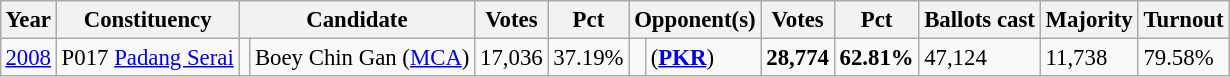<table class="wikitable" style="margin:0.5em ; font-size:95%">
<tr>
<th>Year</th>
<th>Constituency</th>
<th colspan=2>Candidate</th>
<th>Votes</th>
<th>Pct</th>
<th colspan=2>Opponent(s)</th>
<th>Votes</th>
<th>Pct</th>
<th>Ballots cast</th>
<th>Majority</th>
<th>Turnout</th>
</tr>
<tr>
<td><a href='#'>2008</a></td>
<td>P017 <a href='#'>Padang Serai</a></td>
<td></td>
<td>Boey Chin Gan (<a href='#'>MCA</a>)</td>
<td align="right">17,036</td>
<td>37.19%</td>
<td></td>
<td> (<a href='#'><strong>PKR</strong></a>)</td>
<td align="right"><strong>28,774</strong></td>
<td><strong>62.81%</strong></td>
<td>47,124</td>
<td>11,738</td>
<td>79.58%</td>
</tr>
</table>
